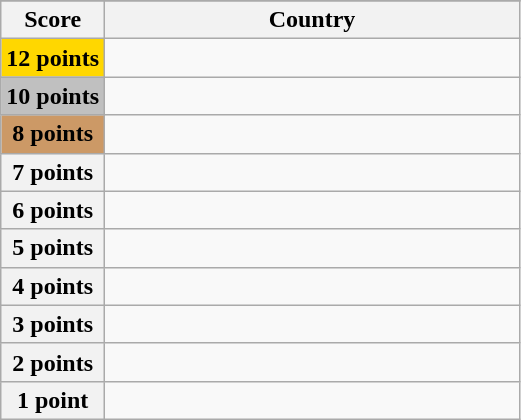<table class="wikitable">
<tr>
</tr>
<tr>
<th scope="col" width="20%">Score</th>
<th scope="col">Country</th>
</tr>
<tr>
<th scope="row" style="background:gold">12 points</th>
<td></td>
</tr>
<tr>
<th scope="row" style="background:silver">10 points</th>
<td></td>
</tr>
<tr>
<th scope="row" style="background:#CC9966">8 points</th>
<td></td>
</tr>
<tr>
<th scope="row">7 points</th>
<td></td>
</tr>
<tr>
<th scope="row">6 points</th>
<td></td>
</tr>
<tr>
<th scope="row">5 points</th>
<td></td>
</tr>
<tr>
<th scope="row">4 points</th>
<td></td>
</tr>
<tr>
<th scope="row">3 points</th>
<td></td>
</tr>
<tr>
<th scope="row">2 points</th>
<td></td>
</tr>
<tr>
<th scope="row">1 point</th>
<td></td>
</tr>
</table>
